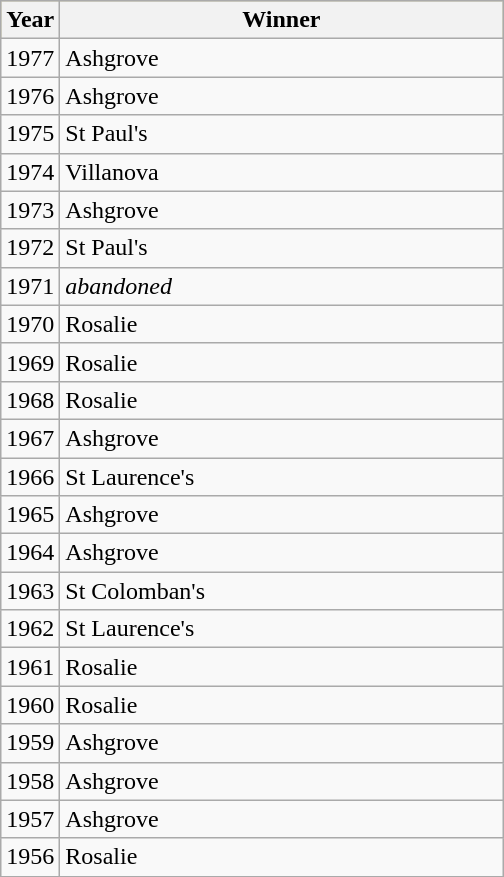<table class="wikitable">
<tr bgcolor=#bdb76b>
<th style="width:2em;">Year</th>
<th style="width:18em;">Winner</th>
</tr>
<tr>
<td>1977</td>
<td>Ashgrove</td>
</tr>
<tr>
<td>1976</td>
<td>Ashgrove</td>
</tr>
<tr>
<td>1975</td>
<td>St Paul's</td>
</tr>
<tr>
<td>1974</td>
<td>Villanova</td>
</tr>
<tr>
<td>1973</td>
<td>Ashgrove</td>
</tr>
<tr>
<td>1972</td>
<td>St Paul's</td>
</tr>
<tr>
<td>1971</td>
<td><em>abandoned</em></td>
</tr>
<tr>
<td>1970</td>
<td>Rosalie</td>
</tr>
<tr>
<td>1969</td>
<td>Rosalie</td>
</tr>
<tr>
<td>1968</td>
<td>Rosalie</td>
</tr>
<tr>
<td>1967</td>
<td>Ashgrove</td>
</tr>
<tr>
<td>1966</td>
<td>St Laurence's</td>
</tr>
<tr>
<td>1965</td>
<td>Ashgrove</td>
</tr>
<tr>
<td>1964</td>
<td>Ashgrove</td>
</tr>
<tr>
<td>1963</td>
<td>St Colomban's</td>
</tr>
<tr>
<td>1962</td>
<td>St Laurence's</td>
</tr>
<tr>
<td>1961</td>
<td>Rosalie</td>
</tr>
<tr>
<td>1960</td>
<td>Rosalie</td>
</tr>
<tr>
<td>1959</td>
<td>Ashgrove</td>
</tr>
<tr>
<td>1958</td>
<td>Ashgrove</td>
</tr>
<tr>
<td>1957</td>
<td>Ashgrove</td>
</tr>
<tr>
<td>1956</td>
<td>Rosalie</td>
</tr>
</table>
